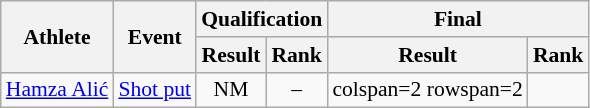<table class="wikitable" border="1" style="font-size:90%">
<tr>
<th rowspan="2">Athlete</th>
<th rowspan="2">Event</th>
<th colspan="2">Qualification</th>
<th colspan="2">Final</th>
</tr>
<tr>
<th>Result</th>
<th>Rank</th>
<th>Result</th>
<th>Rank</th>
</tr>
<tr>
<td><a href='#'>Hamza Alić</a></td>
<td><a href='#'>Shot put</a></td>
<td align=center>NM</td>
<td align=center>–</td>
<td>colspan=2 rowspan=2 </td>
</tr>
</table>
